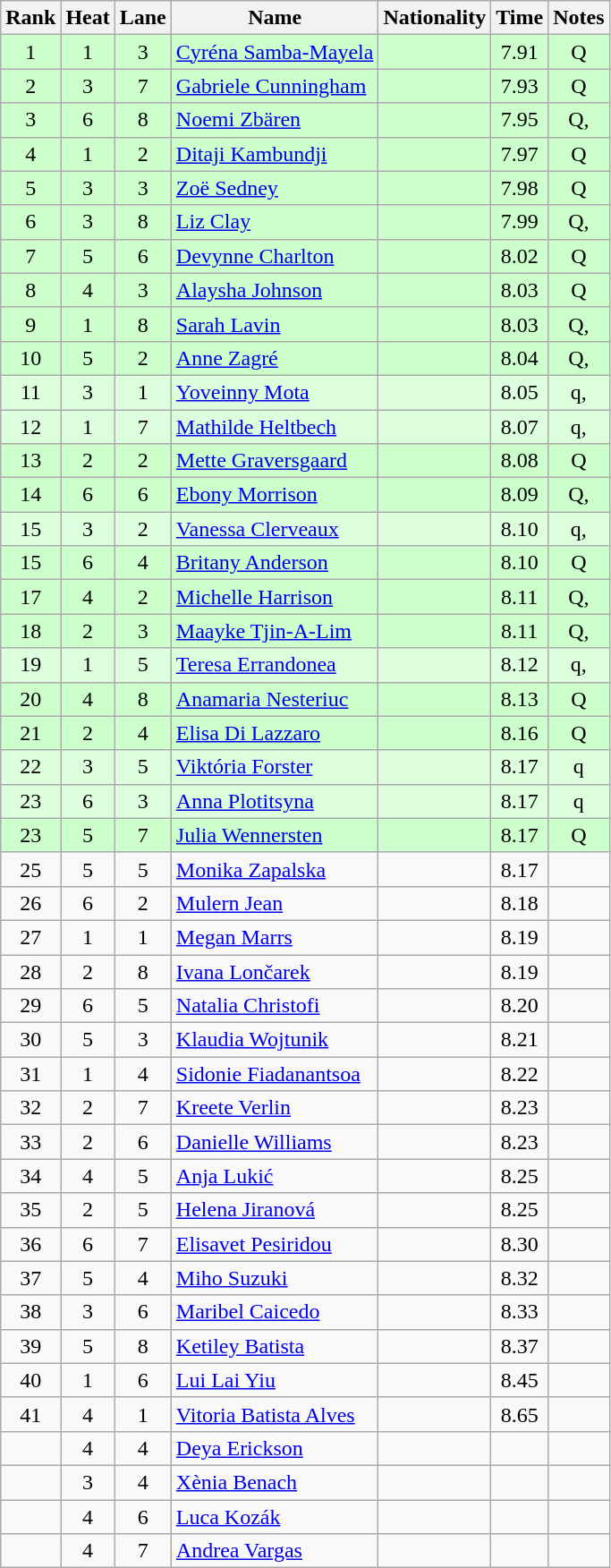<table class="wikitable sortable" style="text-align:center">
<tr>
<th>Rank</th>
<th>Heat</th>
<th>Lane</th>
<th>Name</th>
<th>Nationality</th>
<th>Time</th>
<th>Notes</th>
</tr>
<tr bgcolor=ccffcc>
<td>1</td>
<td>1</td>
<td>3</td>
<td align=left><a href='#'>Cyréna Samba-Mayela</a></td>
<td align=left></td>
<td>7.91</td>
<td>Q</td>
</tr>
<tr bgcolor=ccffcc>
<td>2</td>
<td>3</td>
<td>7</td>
<td align=left><a href='#'>Gabriele Cunningham</a></td>
<td align=left></td>
<td>7.93</td>
<td>Q</td>
</tr>
<tr bgcolor=ccffcc>
<td>3</td>
<td>6</td>
<td>8</td>
<td align=left><a href='#'>Noemi Zbären</a></td>
<td align=left></td>
<td>7.95</td>
<td>Q, </td>
</tr>
<tr bgcolor=ccffcc>
<td>4</td>
<td>1</td>
<td>2</td>
<td align=left><a href='#'>Ditaji Kambundji</a></td>
<td align=left></td>
<td>7.97</td>
<td>Q</td>
</tr>
<tr bgcolor=ccffcc>
<td>5</td>
<td>3</td>
<td>3</td>
<td align=left><a href='#'>Zoë Sedney</a></td>
<td align=left></td>
<td>7.98</td>
<td>Q</td>
</tr>
<tr bgcolor=ccffcc>
<td>6</td>
<td>3</td>
<td>8</td>
<td align=left><a href='#'>Liz Clay</a></td>
<td align=left></td>
<td>7.99</td>
<td>Q, </td>
</tr>
<tr bgcolor=ccffcc>
<td>7</td>
<td>5</td>
<td>6</td>
<td align=left><a href='#'>Devynne Charlton</a></td>
<td align=left></td>
<td>8.02</td>
<td>Q</td>
</tr>
<tr bgcolor=ccffcc>
<td>8</td>
<td>4</td>
<td>3</td>
<td align=left><a href='#'>Alaysha Johnson</a></td>
<td align=left></td>
<td>8.03</td>
<td>Q</td>
</tr>
<tr bgcolor=ccffcc>
<td>9</td>
<td>1</td>
<td>8</td>
<td align=left><a href='#'>Sarah Lavin</a></td>
<td align=left></td>
<td>8.03</td>
<td>Q, </td>
</tr>
<tr bgcolor=ccffcc>
<td>10</td>
<td>5</td>
<td>2</td>
<td align=left><a href='#'>Anne Zagré</a></td>
<td align=left></td>
<td>8.04</td>
<td>Q, </td>
</tr>
<tr bgcolor=ddffdd>
<td>11</td>
<td>3</td>
<td>1</td>
<td align=left><a href='#'>Yoveinny Mota</a></td>
<td align=left></td>
<td>8.05</td>
<td>q, </td>
</tr>
<tr bgcolor=ddffdd>
<td>12</td>
<td>1</td>
<td>7</td>
<td align=left><a href='#'>Mathilde Heltbech</a></td>
<td align=left></td>
<td>8.07</td>
<td>q, </td>
</tr>
<tr bgcolor=ccffcc>
<td>13</td>
<td>2</td>
<td>2</td>
<td align=left><a href='#'>Mette Graversgaard</a></td>
<td align=left></td>
<td>8.08</td>
<td>Q</td>
</tr>
<tr bgcolor=ccffcc>
<td>14</td>
<td>6</td>
<td>6</td>
<td align=left><a href='#'>Ebony Morrison</a></td>
<td align=left></td>
<td>8.09</td>
<td>Q, </td>
</tr>
<tr bgcolor=ddffdd>
<td>15</td>
<td>3</td>
<td>2</td>
<td align=left><a href='#'>Vanessa Clerveaux</a></td>
<td align=left></td>
<td>8.10</td>
<td>q, </td>
</tr>
<tr bgcolor=ccffcc>
<td>15</td>
<td>6</td>
<td>4</td>
<td align=left><a href='#'>Britany Anderson</a></td>
<td align=left></td>
<td>8.10</td>
<td>Q</td>
</tr>
<tr bgcolor=ccffcc>
<td>17</td>
<td>4</td>
<td>2</td>
<td align=left><a href='#'>Michelle Harrison</a></td>
<td align=left></td>
<td>8.11</td>
<td>Q, </td>
</tr>
<tr bgcolor=ccffcc>
<td>18</td>
<td>2</td>
<td>3</td>
<td align=left><a href='#'>Maayke Tjin-A-Lim</a></td>
<td align=left></td>
<td>8.11</td>
<td>Q, </td>
</tr>
<tr bgcolor=ddffdd>
<td>19</td>
<td>1</td>
<td>5</td>
<td align=left><a href='#'>Teresa Errandonea</a></td>
<td align=left></td>
<td>8.12</td>
<td>q, </td>
</tr>
<tr bgcolor=ccffcc>
<td>20</td>
<td>4</td>
<td>8</td>
<td align=left><a href='#'>Anamaria Nesteriuc</a></td>
<td align=left></td>
<td>8.13</td>
<td>Q</td>
</tr>
<tr bgcolor=ccffcc>
<td>21</td>
<td>2</td>
<td>4</td>
<td align=left><a href='#'>Elisa Di Lazzaro</a></td>
<td align=left></td>
<td>8.16</td>
<td>Q</td>
</tr>
<tr bgcolor=ddffdd>
<td>22</td>
<td>3</td>
<td>5</td>
<td align=left><a href='#'>Viktória Forster</a></td>
<td align=left></td>
<td>8.17</td>
<td>q</td>
</tr>
<tr bgcolor=ddffdd>
<td>23</td>
<td>6</td>
<td>3</td>
<td align=left><a href='#'>Anna Plotitsyna</a></td>
<td align=left></td>
<td>8.17</td>
<td>q</td>
</tr>
<tr bgcolor=ccffcc>
<td>23</td>
<td>5</td>
<td>7</td>
<td align=left><a href='#'>Julia Wennersten</a></td>
<td align=left></td>
<td>8.17</td>
<td>Q</td>
</tr>
<tr>
<td>25</td>
<td>5</td>
<td>5</td>
<td align=left><a href='#'>Monika Zapalska</a></td>
<td align=left></td>
<td>8.17</td>
<td></td>
</tr>
<tr>
<td>26</td>
<td>6</td>
<td>2</td>
<td align=left><a href='#'>Mulern Jean</a></td>
<td align=left></td>
<td>8.18</td>
<td></td>
</tr>
<tr>
<td>27</td>
<td>1</td>
<td>1</td>
<td align=left><a href='#'>Megan Marrs</a></td>
<td align=left></td>
<td>8.19</td>
<td></td>
</tr>
<tr>
<td>28</td>
<td>2</td>
<td>8</td>
<td align=left><a href='#'>Ivana Lončarek</a></td>
<td align=left></td>
<td>8.19</td>
<td></td>
</tr>
<tr>
<td>29</td>
<td>6</td>
<td>5</td>
<td align=left><a href='#'>Natalia Christofi</a></td>
<td align=left></td>
<td>8.20</td>
<td></td>
</tr>
<tr>
<td>30</td>
<td>5</td>
<td>3</td>
<td align=left><a href='#'>Klaudia Wojtunik</a></td>
<td align=left></td>
<td>8.21</td>
<td></td>
</tr>
<tr>
<td>31</td>
<td>1</td>
<td>4</td>
<td align=left><a href='#'>Sidonie Fiadanantsoa</a></td>
<td align=left></td>
<td>8.22</td>
<td></td>
</tr>
<tr>
<td>32</td>
<td>2</td>
<td>7</td>
<td align=left><a href='#'>Kreete Verlin</a></td>
<td align=left></td>
<td>8.23</td>
<td></td>
</tr>
<tr>
<td>33</td>
<td>2</td>
<td>6</td>
<td align=left><a href='#'>Danielle Williams</a></td>
<td align=left></td>
<td>8.23</td>
<td></td>
</tr>
<tr>
<td>34</td>
<td>4</td>
<td>5</td>
<td align=left><a href='#'>Anja Lukić</a></td>
<td align=left></td>
<td>8.25</td>
<td></td>
</tr>
<tr>
<td>35</td>
<td>2</td>
<td>5</td>
<td align=left><a href='#'>Helena Jiranová</a></td>
<td align=left></td>
<td>8.25</td>
<td></td>
</tr>
<tr>
<td>36</td>
<td>6</td>
<td>7</td>
<td align=left><a href='#'>Elisavet Pesiridou</a></td>
<td align=left></td>
<td>8.30</td>
<td></td>
</tr>
<tr>
<td>37</td>
<td>5</td>
<td>4</td>
<td align=left><a href='#'>Miho Suzuki</a></td>
<td align=left></td>
<td>8.32</td>
<td></td>
</tr>
<tr>
<td>38</td>
<td>3</td>
<td>6</td>
<td align=left><a href='#'>Maribel Caicedo</a></td>
<td align=left></td>
<td>8.33</td>
<td></td>
</tr>
<tr>
<td>39</td>
<td>5</td>
<td>8</td>
<td align=left><a href='#'>Ketiley Batista</a></td>
<td align=left></td>
<td>8.37</td>
<td></td>
</tr>
<tr>
<td>40</td>
<td>1</td>
<td>6</td>
<td align=left><a href='#'>Lui Lai Yiu</a></td>
<td align=left></td>
<td>8.45</td>
<td></td>
</tr>
<tr>
<td>41</td>
<td>4</td>
<td>1</td>
<td align=left><a href='#'>Vitoria Batista Alves</a></td>
<td align=left></td>
<td>8.65</td>
<td></td>
</tr>
<tr>
<td></td>
<td>4</td>
<td>4</td>
<td align=left><a href='#'>Deya Erickson</a></td>
<td align=left></td>
<td></td>
<td></td>
</tr>
<tr>
<td></td>
<td>3</td>
<td>4</td>
<td align=left><a href='#'>Xènia Benach</a></td>
<td align=left></td>
<td></td>
<td></td>
</tr>
<tr>
<td></td>
<td>4</td>
<td>6</td>
<td align=left><a href='#'>Luca Kozák</a></td>
<td align=left></td>
<td></td>
<td></td>
</tr>
<tr>
<td></td>
<td>4</td>
<td>7</td>
<td align=left><a href='#'>Andrea Vargas</a></td>
<td align=left></td>
<td></td>
<td></td>
</tr>
</table>
